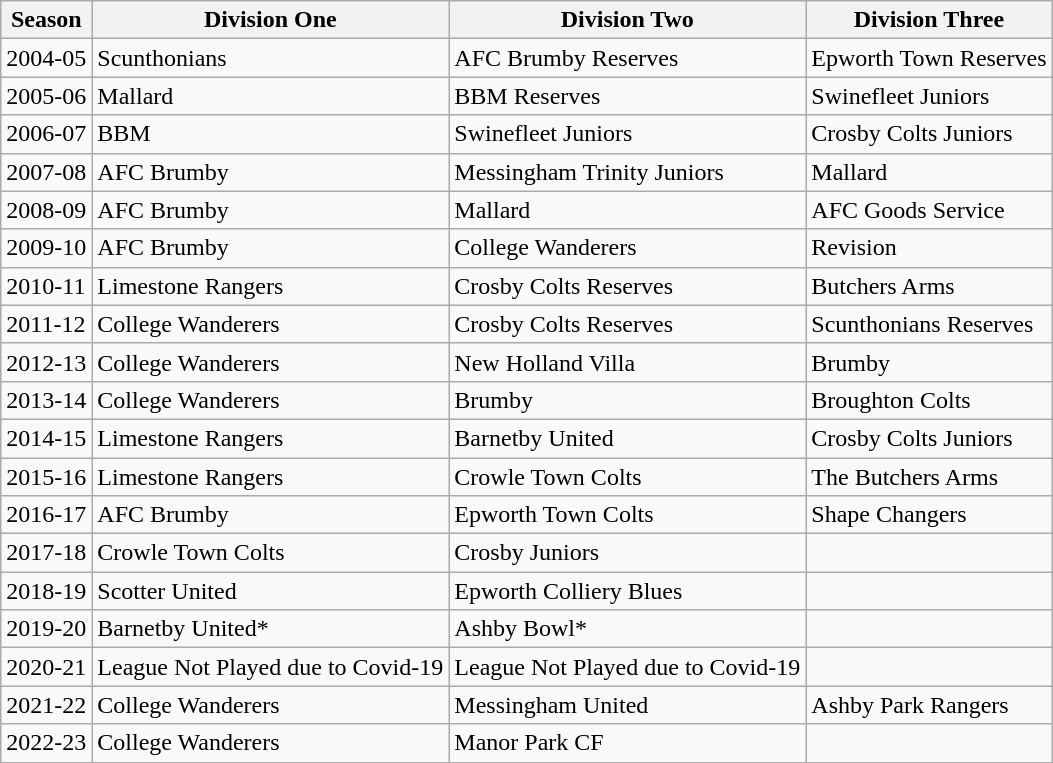<table class="wikitable">
<tr>
<th>Season</th>
<th>Division One</th>
<th>Division Two</th>
<th>Division Three</th>
</tr>
<tr>
<td>2004-05</td>
<td>Scunthonians</td>
<td>AFC Brumby Reserves</td>
<td>Epworth Town Reserves</td>
</tr>
<tr>
<td>2005-06</td>
<td>Mallard</td>
<td>BBM Reserves</td>
<td>Swinefleet Juniors</td>
</tr>
<tr>
<td>2006-07</td>
<td>BBM</td>
<td>Swinefleet Juniors</td>
<td>Crosby Colts Juniors</td>
</tr>
<tr>
<td>2007-08</td>
<td>AFC Brumby</td>
<td>Messingham Trinity Juniors</td>
<td>Mallard</td>
</tr>
<tr>
<td>2008-09</td>
<td>AFC Brumby</td>
<td>Mallard</td>
<td>AFC Goods Service</td>
</tr>
<tr>
<td>2009-10</td>
<td>AFC Brumby</td>
<td>College Wanderers</td>
<td>Revision</td>
</tr>
<tr>
<td>2010-11</td>
<td>Limestone Rangers</td>
<td>Crosby Colts Reserves</td>
<td>Butchers Arms</td>
</tr>
<tr>
<td>2011-12</td>
<td>College Wanderers</td>
<td>Crosby Colts Reserves</td>
<td>Scunthonians Reserves</td>
</tr>
<tr>
<td>2012-13</td>
<td>College Wanderers</td>
<td>New Holland Villa</td>
<td>Brumby</td>
</tr>
<tr>
<td>2013-14</td>
<td>College Wanderers</td>
<td>Brumby</td>
<td>Broughton Colts</td>
</tr>
<tr>
<td>2014-15</td>
<td>Limestone Rangers</td>
<td>Barnetby United</td>
<td>Crosby Colts Juniors</td>
</tr>
<tr>
<td>2015-16</td>
<td>Limestone Rangers</td>
<td>Crowle Town Colts</td>
<td>The Butchers Arms</td>
</tr>
<tr>
<td>2016-17</td>
<td>AFC Brumby</td>
<td>Epworth Town Colts</td>
<td>Shape Changers</td>
</tr>
<tr>
<td>2017-18</td>
<td>Crowle Town Colts</td>
<td>Crosby Juniors</td>
<td></td>
</tr>
<tr>
<td>2018-19</td>
<td>Scotter United</td>
<td>Epworth Colliery Blues</td>
<td></td>
</tr>
<tr>
<td>2019-20</td>
<td>Barnetby United*</td>
<td>Ashby Bowl*</td>
<td></td>
</tr>
<tr>
<td>2020-21</td>
<td>League Not Played due to Covid-19</td>
<td>League Not Played due to Covid-19</td>
<td></td>
</tr>
<tr>
<td>2021-22</td>
<td>College Wanderers</td>
<td>Messingham United</td>
<td>Ashby Park Rangers</td>
</tr>
<tr>
<td>2022-23</td>
<td>College Wanderers</td>
<td>Manor Park CF</td>
<td></td>
</tr>
</table>
